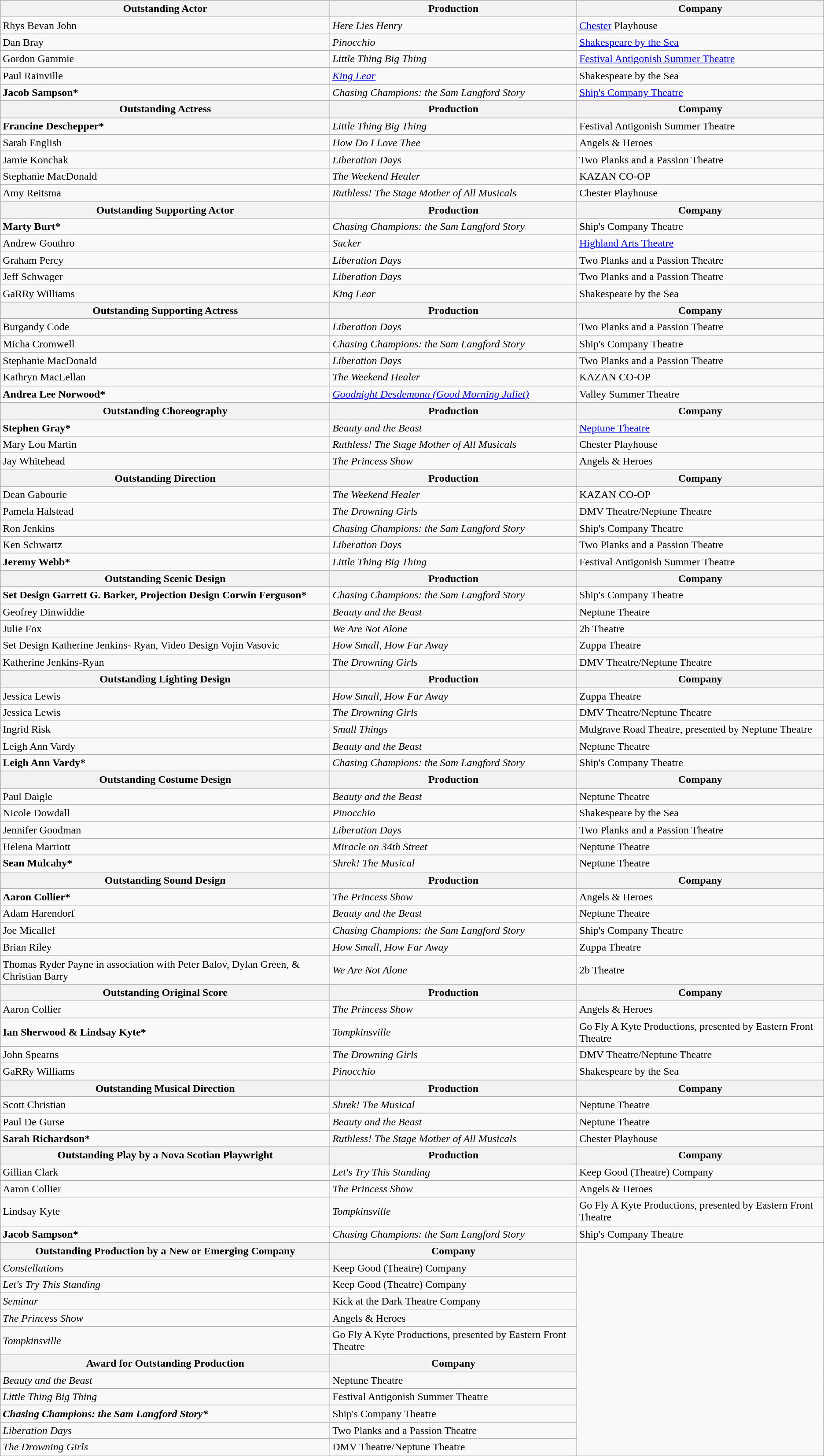<table class="wikitable">
<tr>
<th>Outstanding Actor</th>
<th>Production</th>
<th>Company</th>
</tr>
<tr>
<td>Rhys Bevan John</td>
<td><em>Here Lies Henry</em></td>
<td><a href='#'>Chester</a> Playhouse</td>
</tr>
<tr>
<td>Dan Bray</td>
<td><em>Pinocchio</em></td>
<td><a href='#'>Shakespeare by the Sea</a></td>
</tr>
<tr>
<td>Gordon Gammie</td>
<td><em>Little Thing Big Thing</em></td>
<td><a href='#'>Festival Antigonish Summer Theatre</a></td>
</tr>
<tr>
<td>Paul Rainville</td>
<td><em><a href='#'>King Lear</a></em></td>
<td>Shakespeare by the Sea</td>
</tr>
<tr>
<td><strong>Jacob Sampson*</strong></td>
<td><em>Chasing Champions: the Sam Langford Story</em></td>
<td><a href='#'>Ship's Company Theatre</a></td>
</tr>
<tr>
<th>Outstanding Actress</th>
<th>Production</th>
<th>Company</th>
</tr>
<tr>
<td><strong>Francine Deschepper*</strong></td>
<td><em>Little Thing Big Thing</em></td>
<td>Festival Antigonish Summer Theatre</td>
</tr>
<tr>
<td>Sarah English</td>
<td><em>How Do I Love Thee</em></td>
<td>Angels & Heroes</td>
</tr>
<tr>
<td>Jamie Konchak</td>
<td><em>Liberation Days</em></td>
<td>Two Planks and a Passion Theatre</td>
</tr>
<tr>
<td>Stephanie MacDonald</td>
<td><em>The Weekend Healer</em></td>
<td>KAZAN CO-OP</td>
</tr>
<tr>
<td>Amy Reitsma</td>
<td><em>Ruthless! The Stage Mother of All Musicals</em></td>
<td>Chester Playhouse</td>
</tr>
<tr>
<th>Outstanding Supporting Actor</th>
<th>Production</th>
<th>Company</th>
</tr>
<tr>
<td><strong>Marty Burt*</strong></td>
<td><em>Chasing Champions: the Sam Langford Story</em></td>
<td>Ship's Company Theatre</td>
</tr>
<tr>
<td>Andrew Gouthro</td>
<td><em>Sucker</em></td>
<td><a href='#'>Highland Arts Theatre</a></td>
</tr>
<tr>
<td>Graham Percy</td>
<td><em>Liberation Days</em></td>
<td>Two Planks and a Passion Theatre</td>
</tr>
<tr>
<td>Jeff Schwager</td>
<td><em>Liberation Days</em></td>
<td>Two Planks and a Passion Theatre</td>
</tr>
<tr>
<td>GaRRy Williams</td>
<td><em>King Lear</em></td>
<td>Shakespeare by the Sea</td>
</tr>
<tr>
<th>Outstanding Supporting Actress</th>
<th>Production</th>
<th>Company</th>
</tr>
<tr>
<td>Burgandy Code</td>
<td><em>Liberation Days</em></td>
<td>Two Planks and a Passion Theatre</td>
</tr>
<tr>
<td>Micha Cromwell</td>
<td><em>Chasing Champions: the Sam Langford Story</em></td>
<td>Ship's Company Theatre</td>
</tr>
<tr>
<td>Stephanie MacDonald</td>
<td><em>Liberation Days</em></td>
<td>Two Planks and a Passion Theatre</td>
</tr>
<tr>
<td>Kathryn MacLellan</td>
<td><em>The Weekend Healer</em></td>
<td>KAZAN CO-OP</td>
</tr>
<tr>
<td><strong>Andrea Lee Norwood*</strong></td>
<td><em><a href='#'>Goodnight Desdemona (Good Morning Juliet)</a></em></td>
<td>Valley Summer Theatre</td>
</tr>
<tr>
<th>Outstanding Choreography</th>
<th>Production</th>
<th>Company</th>
</tr>
<tr>
<td><strong>Stephen Gray*</strong></td>
<td><em>Beauty and the Beast</em></td>
<td><a href='#'>Neptune Theatre</a></td>
</tr>
<tr>
<td>Mary Lou Martin</td>
<td><em>Ruthless! The Stage Mother of All Musicals</em></td>
<td>Chester Playhouse</td>
</tr>
<tr>
<td>Jay Whitehead</td>
<td><em>The Princess Show</em></td>
<td>Angels & Heroes</td>
</tr>
<tr>
<th>Outstanding Direction</th>
<th>Production</th>
<th>Company</th>
</tr>
<tr>
<td>Dean Gabourie</td>
<td><em>The Weekend Healer</em></td>
<td>KAZAN CO-OP</td>
</tr>
<tr>
<td>Pamela Halstead</td>
<td><em>The Drowning Girls</em></td>
<td>DMV Theatre/Neptune Theatre</td>
</tr>
<tr>
<td>Ron Jenkins</td>
<td><em>Chasing Champions: the Sam Langford Story</em></td>
<td>Ship's Company Theatre</td>
</tr>
<tr>
<td>Ken Schwartz</td>
<td><em>Liberation Days</em></td>
<td>Two Planks and a Passion Theatre</td>
</tr>
<tr>
<td><strong>Jeremy Webb*</strong></td>
<td><em>Little Thing Big Thing</em></td>
<td>Festival Antigonish Summer Theatre</td>
</tr>
<tr>
<th>Outstanding Scenic Design</th>
<th>Production</th>
<th>Company</th>
</tr>
<tr>
<td><strong>Set Design Garrett G. Barker, Projection Design Corwin Ferguson*</strong></td>
<td><em>Chasing Champions: the Sam Langford Story</em></td>
<td>Ship's Company Theatre</td>
</tr>
<tr>
<td>Geofrey Dinwiddie</td>
<td><em>Beauty and the Beast</em></td>
<td>Neptune Theatre</td>
</tr>
<tr>
<td>Julie Fox</td>
<td><em>We Are Not Alone</em></td>
<td>2b Theatre</td>
</tr>
<tr>
<td>Set Design Katherine Jenkins- Ryan, Video Design Vojin Vasovic</td>
<td><em>How Small, How Far Away</em></td>
<td>Zuppa Theatre</td>
</tr>
<tr>
<td>Katherine Jenkins-Ryan</td>
<td><em>The Drowning Girls</em></td>
<td>DMV Theatre/Neptune Theatre</td>
</tr>
<tr>
<th>Outstanding Lighting Design</th>
<th>Production</th>
<th>Company</th>
</tr>
<tr>
<td>Jessica Lewis</td>
<td><em>How Small, How Far Away</em></td>
<td>Zuppa Theatre</td>
</tr>
<tr>
<td>Jessica Lewis</td>
<td><em>The Drowning Girls</em></td>
<td>DMV Theatre/Neptune Theatre</td>
</tr>
<tr>
<td>Ingrid Risk</td>
<td><em>Small Things</em></td>
<td>Mulgrave Road Theatre, presented by Neptune Theatre</td>
</tr>
<tr>
<td>Leigh Ann Vardy</td>
<td><em>Beauty and the Beast</em></td>
<td>Neptune Theatre</td>
</tr>
<tr>
<td><strong>Leigh Ann Vardy*</strong></td>
<td><em>Chasing Champions: the Sam Langford Story</em></td>
<td>Ship's Company Theatre</td>
</tr>
<tr>
<th>Outstanding Costume Design</th>
<th>Production</th>
<th>Company</th>
</tr>
<tr>
<td>Paul Daigle</td>
<td><em>Beauty and the Beast</em></td>
<td>Neptune Theatre</td>
</tr>
<tr>
<td>Nicole Dowdall</td>
<td><em>Pinocchio</em></td>
<td>Shakespeare by the Sea</td>
</tr>
<tr>
<td>Jennifer Goodman</td>
<td><em>Liberation Days</em></td>
<td>Two Planks and a Passion Theatre</td>
</tr>
<tr>
<td>Helena Marriott</td>
<td><em>Miracle on 34th Street</em></td>
<td>Neptune Theatre</td>
</tr>
<tr>
<td><strong>Sean Mulcahy*</strong></td>
<td><em>Shrek! The Musical</em></td>
<td>Neptune Theatre</td>
</tr>
<tr>
<th>Outstanding Sound Design</th>
<th>Production</th>
<th>Company</th>
</tr>
<tr>
<td><strong>Aaron Collier*</strong></td>
<td><em>The Princess Show</em></td>
<td>Angels & Heroes</td>
</tr>
<tr>
<td>Adam Harendorf</td>
<td><em>Beauty and the Beast</em></td>
<td>Neptune Theatre</td>
</tr>
<tr>
<td>Joe Micallef</td>
<td><em>Chasing Champions: the Sam Langford Story</em></td>
<td>Ship's Company Theatre</td>
</tr>
<tr>
<td>Brian Riley</td>
<td><em>How Small, How Far Away</em></td>
<td>Zuppa Theatre</td>
</tr>
<tr>
<td>Thomas Ryder Payne in association with Peter Balov, Dylan Green, & Christian Barry</td>
<td><em>We Are Not Alone</em></td>
<td>2b Theatre</td>
</tr>
<tr>
<th>Outstanding Original Score</th>
<th>Production</th>
<th>Company</th>
</tr>
<tr>
<td>Aaron Collier</td>
<td><em>The Princess Show</em></td>
<td>Angels & Heroes</td>
</tr>
<tr>
<td><strong>Ian Sherwood & Lindsay Kyte*</strong></td>
<td><em>Tompkinsville</em></td>
<td>Go Fly A Kyte Productions, presented by Eastern Front Theatre</td>
</tr>
<tr>
<td>John Spearns</td>
<td><em>The Drowning Girls</em></td>
<td>DMV Theatre/Neptune Theatre</td>
</tr>
<tr>
<td>GaRRy Williams</td>
<td><em>Pinocchio</em></td>
<td>Shakespeare by the Sea</td>
</tr>
<tr>
<th>Outstanding Musical Direction</th>
<th>Production</th>
<th>Company</th>
</tr>
<tr>
<td>Scott Christian</td>
<td><em>Shrek! The Musical</em></td>
<td>Neptune Theatre</td>
</tr>
<tr>
<td>Paul De Gurse</td>
<td><em>Beauty and the Beast</em></td>
<td>Neptune Theatre</td>
</tr>
<tr>
<td><strong>Sarah Richardson*</strong></td>
<td><em>Ruthless! The Stage Mother of All Musicals</em></td>
<td>Chester Playhouse</td>
</tr>
<tr>
<th>Outstanding Play by a Nova Scotian Playwright</th>
<th>Production</th>
<th>Company</th>
</tr>
<tr>
<td>Gillian Clark</td>
<td><em>Let's Try This Standing</em></td>
<td>Keep Good (Theatre) Company</td>
</tr>
<tr>
<td>Aaron Collier</td>
<td><em>The Princess Show</em></td>
<td>Angels & Heroes</td>
</tr>
<tr>
<td>Lindsay Kyte</td>
<td><em>Tompkinsville</em></td>
<td>Go Fly A Kyte Productions, presented by Eastern Front Theatre</td>
</tr>
<tr>
<td><strong>Jacob Sampson*</strong></td>
<td><em>Chasing Champions: the Sam Langford Story</em></td>
<td>Ship's Company Theatre</td>
</tr>
<tr>
<th>Outstanding Production by a New or Emerging Company</th>
<th>Company</th>
</tr>
<tr>
<td><em>Constellations</em></td>
<td>Keep Good (Theatre) Company</td>
</tr>
<tr>
<td><em>Let's Try This Standing</em></td>
<td>Keep Good (Theatre) Company</td>
</tr>
<tr>
<td><em>Seminar</em></td>
<td>Kick at the Dark Theatre Company</td>
</tr>
<tr>
<td><em>The Princess Show</em></td>
<td>Angels & Heroes</td>
</tr>
<tr>
<td><em>Tompkinsville</em></td>
<td>Go Fly A Kyte Productions, presented by Eastern Front Theatre</td>
</tr>
<tr>
<th>Award for Outstanding Production</th>
<th>Company</th>
</tr>
<tr>
<td><em>Beauty and the Beast</em></td>
<td>Neptune Theatre</td>
</tr>
<tr>
<td><em>Little Thing Big Thing</em></td>
<td>Festival Antigonish Summer Theatre</td>
</tr>
<tr>
<td><strong><em>Chasing Champions: the Sam Langford Story*</em></strong></td>
<td>Ship's Company Theatre</td>
</tr>
<tr>
<td><em>Liberation Days</em></td>
<td>Two Planks and a Passion Theatre</td>
</tr>
<tr>
<td><em>The Drowning Girls</em></td>
<td>DMV Theatre/Neptune Theatre</td>
</tr>
<tr>
</tr>
</table>
